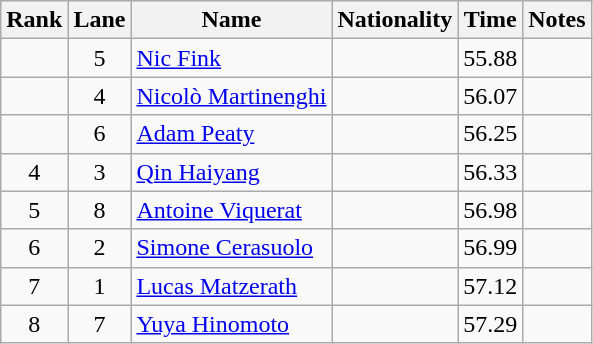<table class="wikitable sortable" style="text-align:center">
<tr>
<th>Rank</th>
<th>Lane</th>
<th>Name</th>
<th>Nationality</th>
<th>Time</th>
<th>Notes</th>
</tr>
<tr>
<td></td>
<td>5</td>
<td align=left><a href='#'>Nic Fink</a></td>
<td align=left></td>
<td>55.88</td>
<td></td>
</tr>
<tr>
<td></td>
<td>4</td>
<td align=left><a href='#'>Nicolò Martinenghi</a></td>
<td align=left></td>
<td>56.07</td>
<td></td>
</tr>
<tr>
<td></td>
<td>6</td>
<td align=left><a href='#'>Adam Peaty</a></td>
<td align=left></td>
<td>56.25</td>
<td></td>
</tr>
<tr>
<td>4</td>
<td>3</td>
<td align=left><a href='#'>Qin Haiyang</a></td>
<td align=left></td>
<td>56.33</td>
<td></td>
</tr>
<tr>
<td>5</td>
<td>8</td>
<td align=left><a href='#'>Antoine Viquerat</a></td>
<td align=left></td>
<td>56.98</td>
<td></td>
</tr>
<tr>
<td>6</td>
<td>2</td>
<td align=left><a href='#'>Simone Cerasuolo</a></td>
<td align=left></td>
<td>56.99</td>
<td></td>
</tr>
<tr>
<td>7</td>
<td>1</td>
<td align=left><a href='#'>Lucas Matzerath</a></td>
<td align=left></td>
<td>57.12</td>
<td></td>
</tr>
<tr>
<td>8</td>
<td>7</td>
<td align=left><a href='#'>Yuya Hinomoto</a></td>
<td align=left></td>
<td>57.29</td>
<td></td>
</tr>
</table>
